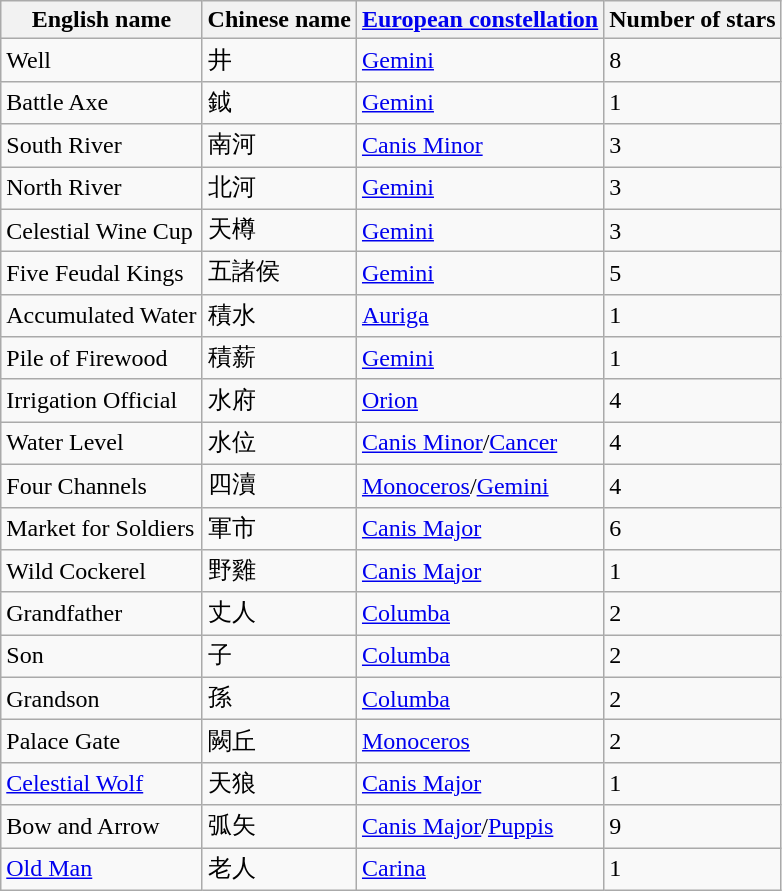<table class="wikitable">
<tr>
<th>English name</th>
<th>Chinese name</th>
<th><a href='#'>European constellation</a></th>
<th>Number of stars</th>
</tr>
<tr>
<td>Well</td>
<td>井</td>
<td><a href='#'>Gemini</a></td>
<td>8</td>
</tr>
<tr>
<td>Battle Axe</td>
<td>鉞</td>
<td><a href='#'>Gemini</a></td>
<td>1</td>
</tr>
<tr>
<td>South River</td>
<td>南河</td>
<td><a href='#'>Canis Minor</a></td>
<td>3</td>
</tr>
<tr>
<td>North River</td>
<td>北河</td>
<td><a href='#'>Gemini</a></td>
<td>3</td>
</tr>
<tr>
<td>Celestial Wine Cup</td>
<td>天樽</td>
<td><a href='#'>Gemini</a></td>
<td>3</td>
</tr>
<tr>
<td>Five Feudal Kings</td>
<td>五諸侯</td>
<td><a href='#'>Gemini</a></td>
<td>5</td>
</tr>
<tr>
<td>Accumulated Water</td>
<td>積水</td>
<td><a href='#'>Auriga</a></td>
<td>1</td>
</tr>
<tr>
<td>Pile of Firewood</td>
<td>積薪</td>
<td><a href='#'>Gemini</a></td>
<td>1</td>
</tr>
<tr>
<td>Irrigation Official</td>
<td>水府</td>
<td><a href='#'>Orion</a></td>
<td>4</td>
</tr>
<tr>
<td>Water Level</td>
<td>水位</td>
<td><a href='#'>Canis Minor</a>/<a href='#'>Cancer</a></td>
<td>4</td>
</tr>
<tr>
<td>Four Channels</td>
<td>四瀆</td>
<td><a href='#'>Monoceros</a>/<a href='#'>Gemini</a></td>
<td>4</td>
</tr>
<tr>
<td>Market for Soldiers</td>
<td>軍市</td>
<td><a href='#'>Canis Major</a></td>
<td>6</td>
</tr>
<tr>
<td>Wild Cockerel</td>
<td>野雞</td>
<td><a href='#'>Canis Major</a></td>
<td>1</td>
</tr>
<tr>
<td>Grandfather</td>
<td>丈人</td>
<td><a href='#'>Columba</a></td>
<td>2</td>
</tr>
<tr>
<td>Son</td>
<td>子</td>
<td><a href='#'>Columba</a></td>
<td>2</td>
</tr>
<tr>
<td>Grandson</td>
<td>孫</td>
<td><a href='#'>Columba</a></td>
<td>2</td>
</tr>
<tr>
<td>Palace Gate</td>
<td>闕丘</td>
<td><a href='#'>Monoceros</a></td>
<td>2</td>
</tr>
<tr>
<td><a href='#'>Celestial Wolf</a></td>
<td>天狼</td>
<td><a href='#'>Canis Major</a></td>
<td>1</td>
</tr>
<tr>
<td>Bow and Arrow</td>
<td>弧矢</td>
<td><a href='#'>Canis Major</a>/<a href='#'>Puppis</a></td>
<td>9</td>
</tr>
<tr>
<td><a href='#'>Old Man</a></td>
<td>老人</td>
<td><a href='#'>Carina</a></td>
<td>1</td>
</tr>
</table>
